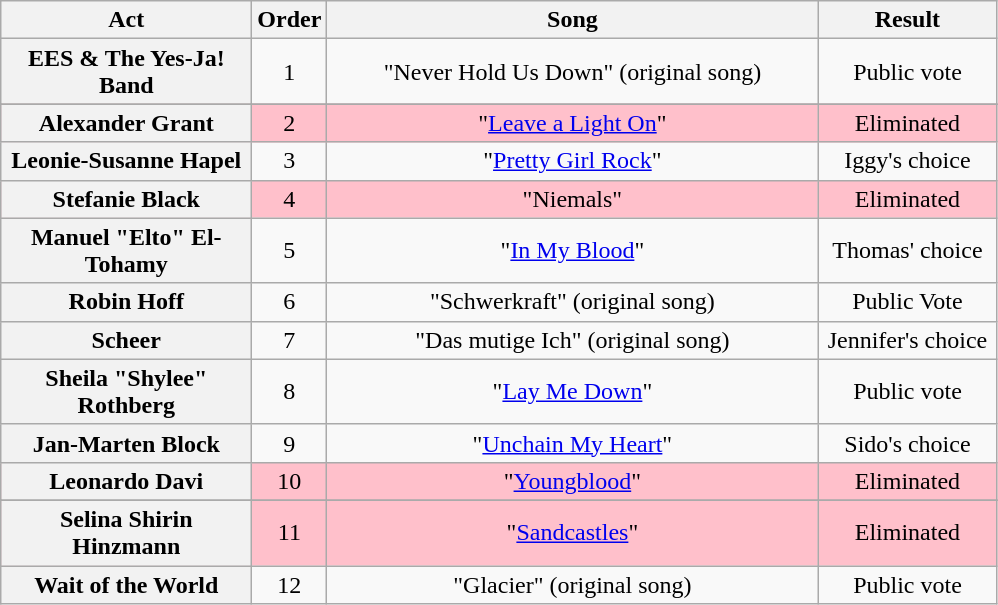<table class="wikitable plainrowheaders" style="text-align:center;">
<tr>
<th scope="col" style="width:10em;">Act</th>
<th scope="col">Order</th>
<th scope="col" style="width:20em;">Song</th>
<th scope="col" style="width:7em;">Result</th>
</tr>
<tr>
<th scope="row">EES & The Yes-Ja! Band</th>
<td>1</td>
<td>"Never Hold Us Down" (original song)</td>
<td>Public vote</td>
</tr>
<tr>
</tr>
<tr bgcolor="pink">
<th scope="row">Alexander Grant</th>
<td>2</td>
<td>"<a href='#'>Leave a Light On</a>"</td>
<td>Eliminated</td>
</tr>
<tr>
<th scope="row">Leonie-Susanne Hapel</th>
<td>3</td>
<td>"<a href='#'>Pretty Girl Rock</a>"</td>
<td>Iggy's choice</td>
</tr>
<tr bgcolor="pink">
<th scope="row">Stefanie Black</th>
<td>4</td>
<td>"Niemals"</td>
<td>Eliminated</td>
</tr>
<tr>
<th scope="row">Manuel "Elto" El-Tohamy</th>
<td>5</td>
<td>"<a href='#'>In My Blood</a>"</td>
<td>Thomas' choice</td>
</tr>
<tr>
<th scope="row">Robin Hoff</th>
<td>6</td>
<td>"Schwerkraft" (original song)</td>
<td>Public Vote</td>
</tr>
<tr>
<th scope="row">Scheer</th>
<td>7</td>
<td>"Das mutige Ich" (original song)</td>
<td>Jennifer's choice</td>
</tr>
<tr>
<th scope="row">Sheila "Shylee" Rothberg</th>
<td>8</td>
<td>"<a href='#'>Lay Me Down</a>"</td>
<td>Public vote</td>
</tr>
<tr>
<th scope="row">Jan-Marten Block</th>
<td>9</td>
<td>"<a href='#'>Unchain My Heart</a>"</td>
<td>Sido's choice</td>
</tr>
<tr bgcolor="pink">
<th scope="row">Leonardo Davi</th>
<td>10</td>
<td>"<a href='#'>Youngblood</a>"</td>
<td>Eliminated</td>
</tr>
<tr>
</tr>
<tr bgcolor="pink">
<th scope="row">Selina Shirin Hinzmann</th>
<td>11</td>
<td>"<a href='#'>Sandcastles</a>"</td>
<td>Eliminated</td>
</tr>
<tr>
<th scope="row">Wait of the World</th>
<td>12</td>
<td>"Glacier" (original song)</td>
<td>Public vote</td>
</tr>
</table>
